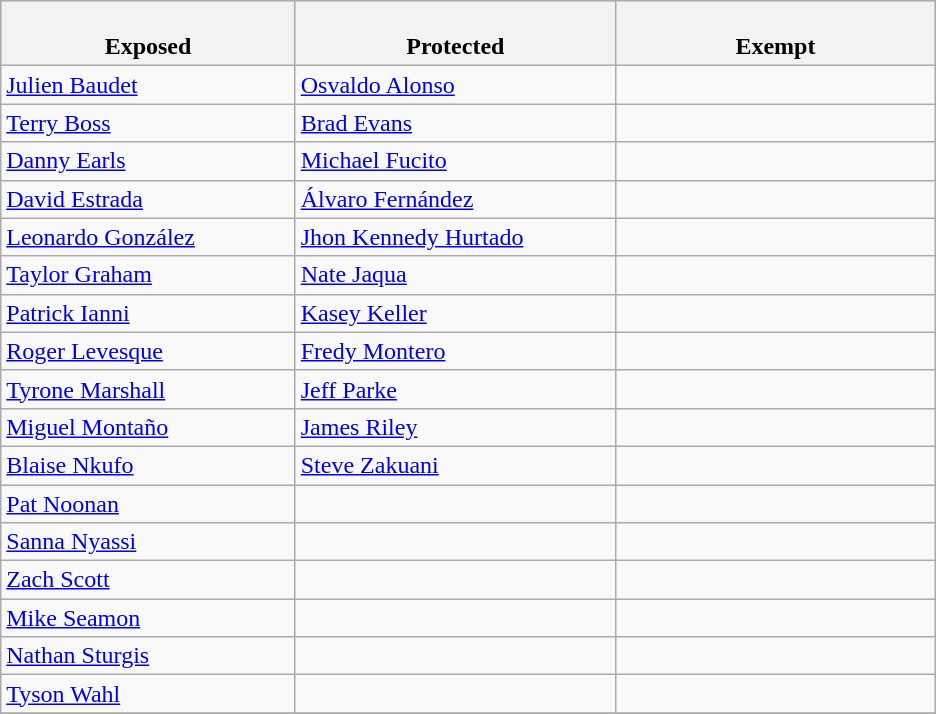<table class="wikitable">
<tr>
<th style="width:23%"><br>Exposed</th>
<th style="width:25%"><br>Protected</th>
<th style="width:25%"><br>Exempt</th>
</tr>
<tr>
<td><a href='#'>Julien Baudet</a></td>
<td><a href='#'>Osvaldo Alonso</a></td>
<td></td>
</tr>
<tr>
<td><a href='#'>Terry Boss</a></td>
<td><a href='#'>Brad Evans</a></td>
<td></td>
</tr>
<tr>
<td><a href='#'>Danny Earls</a></td>
<td><a href='#'>Michael Fucito</a></td>
<td></td>
</tr>
<tr>
<td><a href='#'>David Estrada</a></td>
<td><a href='#'>Álvaro Fernández</a></td>
<td></td>
</tr>
<tr>
<td><a href='#'>Leonardo González</a></td>
<td><a href='#'>Jhon Kennedy Hurtado</a></td>
<td></td>
</tr>
<tr>
<td><a href='#'>Taylor Graham</a></td>
<td><a href='#'>Nate Jaqua</a></td>
<td></td>
</tr>
<tr>
<td><a href='#'>Patrick Ianni</a></td>
<td><a href='#'>Kasey Keller</a></td>
<td></td>
</tr>
<tr>
<td><a href='#'>Roger Levesque</a></td>
<td><a href='#'>Fredy Montero</a></td>
<td></td>
</tr>
<tr>
<td><a href='#'>Tyrone Marshall</a></td>
<td><a href='#'>Jeff Parke</a></td>
<td></td>
</tr>
<tr>
<td><a href='#'>Miguel Montaño</a></td>
<td><a href='#'>James Riley</a></td>
<td></td>
</tr>
<tr>
<td><a href='#'>Blaise Nkufo</a></td>
<td><a href='#'>Steve Zakuani</a></td>
<td></td>
</tr>
<tr>
<td><a href='#'>Pat Noonan</a></td>
<td></td>
<td></td>
</tr>
<tr>
<td><a href='#'>Sanna Nyassi</a></td>
<td></td>
<td></td>
</tr>
<tr>
<td><a href='#'>Zach Scott</a></td>
<td></td>
<td></td>
</tr>
<tr>
<td><a href='#'>Mike Seamon</a></td>
<td></td>
<td></td>
</tr>
<tr>
<td><a href='#'>Nathan Sturgis</a></td>
<td></td>
<td></td>
</tr>
<tr>
<td><a href='#'>Tyson Wahl</a></td>
<td></td>
<td></td>
</tr>
<tr>
</tr>
</table>
